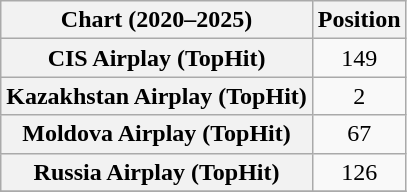<table class="wikitable sortable plainrowheaders" style="text-align:center">
<tr>
<th scope="col">Chart (2020–2025)</th>
<th scope="col">Position</th>
</tr>
<tr>
<th scope="row">CIS Airplay (TopHit)</th>
<td>149</td>
</tr>
<tr>
<th scope="row">Kazakhstan Airplay (TopHit)</th>
<td>2</td>
</tr>
<tr>
<th scope="row">Moldova Airplay (TopHit)</th>
<td>67</td>
</tr>
<tr>
<th scope="row">Russia Airplay (TopHit)</th>
<td>126</td>
</tr>
<tr>
</tr>
</table>
